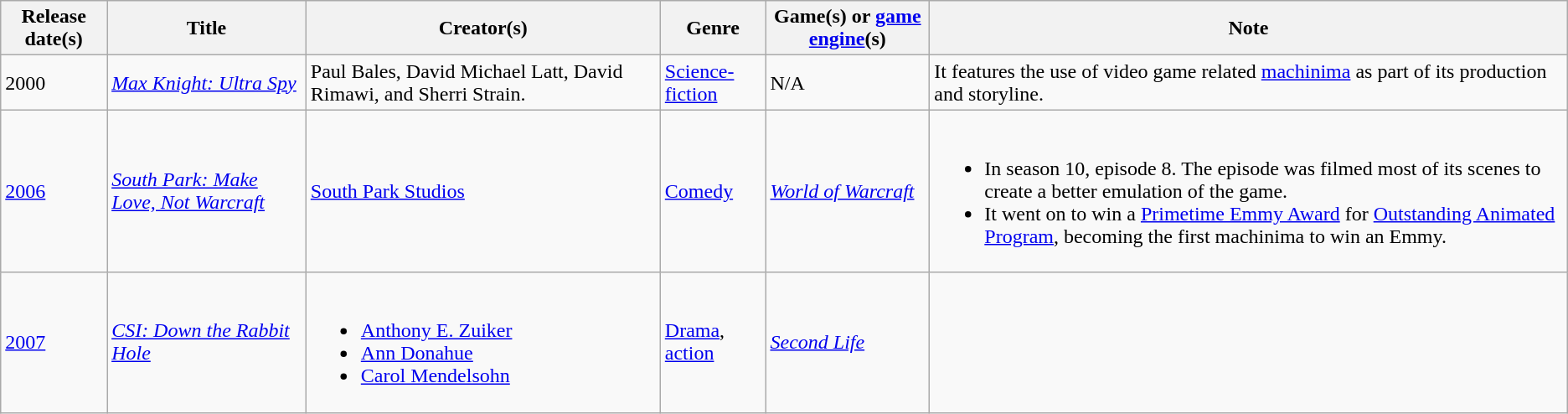<table class="wikitable sortable">
<tr>
<th>Release date(s)</th>
<th>Title</th>
<th>Creator(s)</th>
<th>Genre</th>
<th>Game(s) or <a href='#'>game engine</a>(s)</th>
<th>Note</th>
</tr>
<tr>
<td>2000</td>
<td><em><a href='#'>Max Knight: Ultra Spy</a></em></td>
<td>Paul Bales, David Michael Latt, David Rimawi, and Sherri Strain.</td>
<td><a href='#'>Science-fiction</a></td>
<td>N/A</td>
<td>It features the use of video game related <a href='#'>machinima</a> as part of its production and storyline.</td>
</tr>
<tr>
<td><a href='#'>2006</a></td>
<td><a href='#'><em>South Park: Make Love, Not Warcraft</em></a></td>
<td><a href='#'>South Park Studios</a></td>
<td><a href='#'>Comedy</a></td>
<td><em><a href='#'>World of Warcraft</a></em></td>
<td><br><ul><li>In season 10, episode 8. The episode was filmed most of its scenes to create a better emulation of the game.</li><li>It went on to win a <a href='#'>Primetime Emmy Award</a> for <a href='#'>Outstanding Animated Program</a>, becoming the first machinima to win an Emmy.</li></ul></td>
</tr>
<tr>
<td><a href='#'>2007</a></td>
<td><a href='#'><em>CSI: Down the Rabbit Hole</em></a></td>
<td><br><ul><li><a href='#'>Anthony E. Zuiker</a></li><li><a href='#'>Ann Donahue</a></li><li><a href='#'>Carol Mendelsohn</a></li></ul></td>
<td><a href='#'>Drama</a>, <a href='#'>action</a></td>
<td><em><a href='#'>Second Life</a></em></td>
<td></td>
</tr>
</table>
